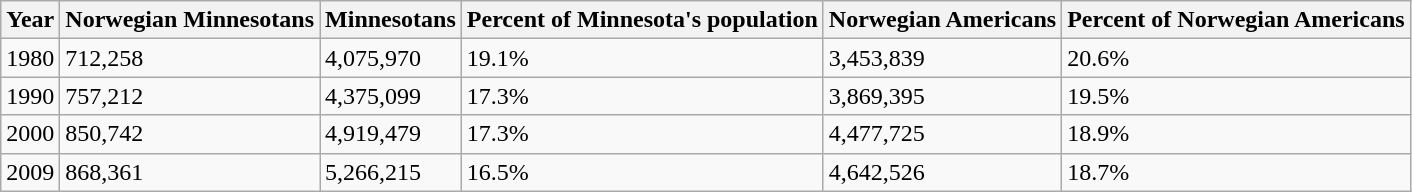<table class="wikitable">
<tr>
<th>Year</th>
<th>Norwegian Minnesotans</th>
<th>Minnesotans</th>
<th>Percent of Minnesota's population</th>
<th>Norwegian Americans</th>
<th>Percent of Norwegian Americans</th>
</tr>
<tr>
<td>1980</td>
<td>712,258</td>
<td>4,075,970</td>
<td>19.1%</td>
<td>3,453,839</td>
<td>20.6%</td>
</tr>
<tr>
<td>1990</td>
<td>757,212</td>
<td>4,375,099</td>
<td>17.3%</td>
<td>3,869,395</td>
<td>19.5%</td>
</tr>
<tr>
<td>2000</td>
<td>850,742</td>
<td>4,919,479</td>
<td>17.3%</td>
<td>4,477,725</td>
<td>18.9%</td>
</tr>
<tr>
<td>2009</td>
<td>868,361</td>
<td>5,266,215</td>
<td>16.5%</td>
<td>4,642,526</td>
<td>18.7%</td>
</tr>
</table>
